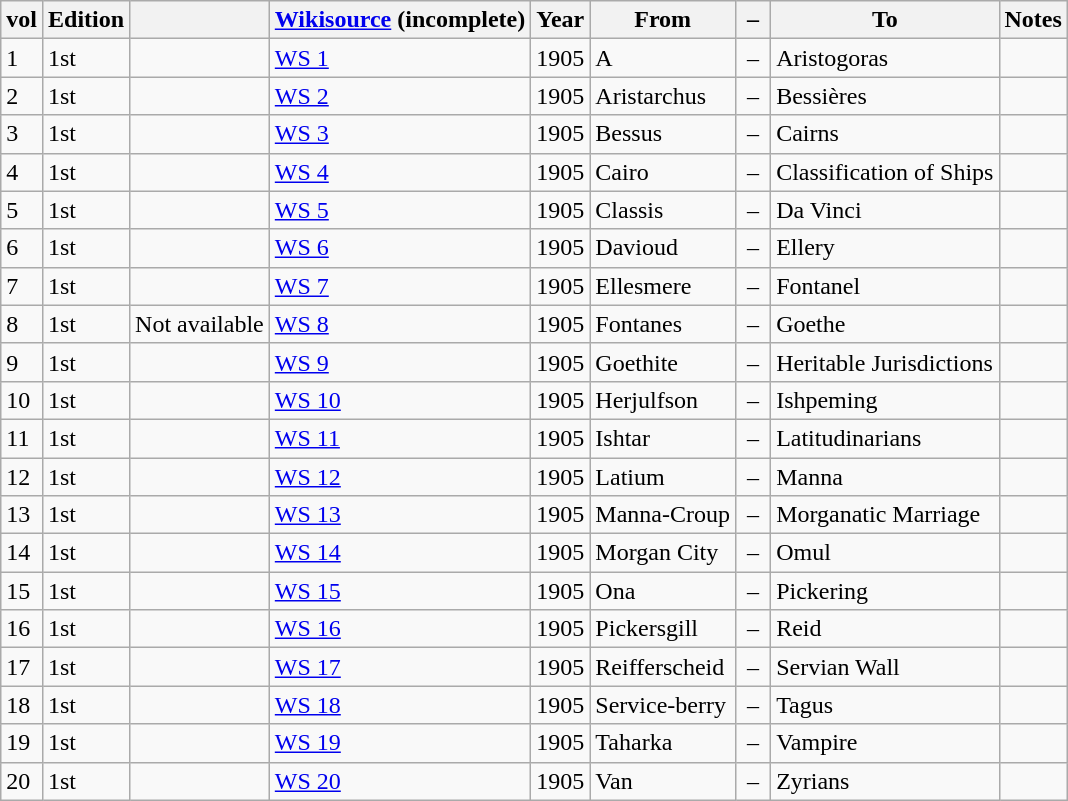<table align="center" class="wikitable">
<tr>
<th>vol</th>
<th>Edition</th>
<th></th>
<th><a href='#'>Wikisource</a> (incomplete)</th>
<th>Year</th>
<th>From</th>
<th> – </th>
<th>To</th>
<th>Notes</th>
</tr>
<tr>
<td>1</td>
<td>1st</td>
<td></td>
<td><a href='#'>WS 1</a></td>
<td>1905</td>
<td>A</td>
<td> – </td>
<td>Aristogoras</td>
<td></td>
</tr>
<tr>
<td>2</td>
<td>1st</td>
<td></td>
<td><a href='#'>WS 2</a></td>
<td>1905</td>
<td>Aristarchus</td>
<td> – </td>
<td>Bessières</td>
<td></td>
</tr>
<tr>
<td>3</td>
<td>1st</td>
<td></td>
<td><a href='#'>WS 3</a></td>
<td>1905</td>
<td>Bessus</td>
<td> – </td>
<td>Cairns</td>
<td></td>
</tr>
<tr>
<td>4</td>
<td>1st</td>
<td></td>
<td><a href='#'>WS 4</a></td>
<td>1905</td>
<td>Cairo</td>
<td> – </td>
<td>Classification of Ships</td>
<td></td>
</tr>
<tr>
<td>5</td>
<td>1st</td>
<td></td>
<td><a href='#'>WS 5</a></td>
<td>1905</td>
<td>Classis</td>
<td> – </td>
<td>Da Vinci</td>
<td></td>
</tr>
<tr>
<td>6</td>
<td>1st</td>
<td></td>
<td><a href='#'>WS 6</a></td>
<td>1905</td>
<td>Davioud</td>
<td> – </td>
<td>Ellery</td>
<td></td>
</tr>
<tr>
<td>7</td>
<td>1st</td>
<td></td>
<td><a href='#'>WS 7</a></td>
<td>1905</td>
<td>Ellesmere</td>
<td> – </td>
<td>Fontanel</td>
<td></td>
</tr>
<tr>
<td>8</td>
<td>1st</td>
<td>Not available</td>
<td><a href='#'>WS 8</a></td>
<td>1905</td>
<td>Fontanes</td>
<td> – </td>
<td>Goethe</td>
<td></td>
</tr>
<tr>
<td>9</td>
<td>1st</td>
<td></td>
<td><a href='#'>WS 9</a></td>
<td>1905</td>
<td>Goethite</td>
<td> – </td>
<td>Heritable Jurisdictions</td>
<td></td>
</tr>
<tr>
<td>10</td>
<td>1st</td>
<td></td>
<td><a href='#'>WS 10</a></td>
<td>1905</td>
<td>Herjulfson</td>
<td> – </td>
<td>Ishpeming</td>
<td></td>
</tr>
<tr>
<td>11</td>
<td>1st</td>
<td></td>
<td><a href='#'>WS 11</a></td>
<td>1905</td>
<td>Ishtar</td>
<td> – </td>
<td>Latitudinarians</td>
<td></td>
</tr>
<tr>
<td>12</td>
<td>1st</td>
<td></td>
<td><a href='#'>WS 12</a></td>
<td>1905</td>
<td>Latium</td>
<td> – </td>
<td>Manna</td>
<td></td>
</tr>
<tr>
<td>13</td>
<td>1st</td>
<td></td>
<td><a href='#'>WS 13</a></td>
<td>1905</td>
<td>Manna-Croup</td>
<td> – </td>
<td>Morganatic Marriage</td>
<td></td>
</tr>
<tr>
<td>14</td>
<td>1st</td>
<td></td>
<td><a href='#'>WS 14</a></td>
<td>1905</td>
<td>Morgan City</td>
<td> – </td>
<td>Omul</td>
<td></td>
</tr>
<tr>
<td>15</td>
<td>1st</td>
<td></td>
<td><a href='#'>WS 15</a></td>
<td>1905</td>
<td>Ona</td>
<td> – </td>
<td>Pickering</td>
<td></td>
</tr>
<tr>
<td>16</td>
<td>1st</td>
<td></td>
<td><a href='#'>WS 16</a></td>
<td>1905</td>
<td>Pickersgill</td>
<td> – </td>
<td>Reid</td>
<td></td>
</tr>
<tr>
<td>17</td>
<td>1st</td>
<td></td>
<td><a href='#'>WS 17</a></td>
<td>1905</td>
<td>Reifferscheid</td>
<td> – </td>
<td>Servian Wall</td>
<td></td>
</tr>
<tr>
<td>18</td>
<td>1st</td>
<td></td>
<td><a href='#'>WS 18</a></td>
<td>1905</td>
<td>Service-berry</td>
<td> – </td>
<td>Tagus</td>
<td></td>
</tr>
<tr>
<td>19</td>
<td>1st</td>
<td></td>
<td><a href='#'>WS 19</a></td>
<td>1905</td>
<td>Taharka</td>
<td> – </td>
<td>Vampire</td>
<td></td>
</tr>
<tr>
<td>20</td>
<td>1st</td>
<td></td>
<td><a href='#'>WS 20</a></td>
<td>1905</td>
<td>Van</td>
<td> – </td>
<td>Zyrians</td>
<td></td>
</tr>
</table>
